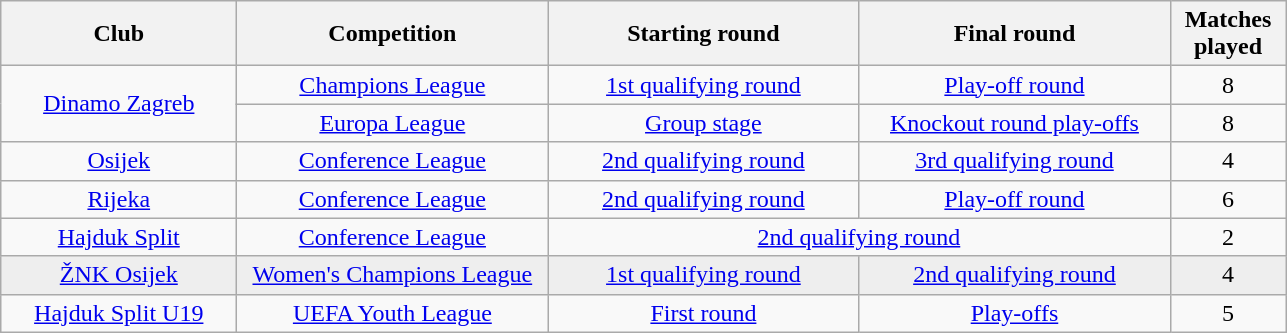<table class="wikitable" style="text-align: center">
<tr>
<th width=150>Club</th>
<th width=200>Competition</th>
<th width=200>Starting round</th>
<th width=200>Final round</th>
<th width=70>Matches played</th>
</tr>
<tr>
<td rowspan=2><a href='#'>Dinamo Zagreb</a></td>
<td><a href='#'>Champions League</a></td>
<td><a href='#'>1st qualifying round</a></td>
<td><a href='#'>Play-off round</a></td>
<td>8</td>
</tr>
<tr>
<td><a href='#'>Europa League</a></td>
<td><a href='#'>Group stage</a></td>
<td><a href='#'>Knockout round play-offs</a></td>
<td>8</td>
</tr>
<tr>
<td><a href='#'>Osijek</a></td>
<td><a href='#'>Conference League</a></td>
<td><a href='#'>2nd qualifying round</a></td>
<td><a href='#'>3rd qualifying round</a></td>
<td>4</td>
</tr>
<tr>
<td><a href='#'>Rijeka</a></td>
<td><a href='#'>Conference League</a></td>
<td><a href='#'>2nd qualifying round</a></td>
<td><a href='#'>Play-off round</a></td>
<td>6</td>
</tr>
<tr>
<td><a href='#'>Hajduk Split</a></td>
<td><a href='#'>Conference League</a></td>
<td colspan=2><a href='#'>2nd qualifying round</a></td>
<td>2</td>
</tr>
<tr bgcolor=#EEEEEE>
<td><a href='#'>ŽNK Osijek</a></td>
<td><a href='#'>Women's Champions League</a></td>
<td><a href='#'>1st qualifying round</a></td>
<td><a href='#'>2nd qualifying round</a></td>
<td>4</td>
</tr>
<tr>
<td><a href='#'>Hajduk Split U19</a></td>
<td><a href='#'>UEFA Youth League</a></td>
<td><a href='#'>First round</a></td>
<td><a href='#'>Play-offs</a></td>
<td>5</td>
</tr>
</table>
